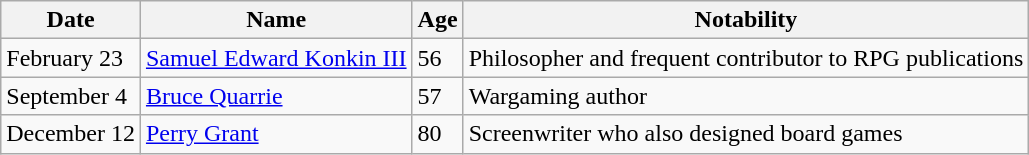<table class="wikitable">
<tr>
<th>Date</th>
<th>Name</th>
<th>Age</th>
<th>Notability</th>
</tr>
<tr>
<td>February 23</td>
<td><a href='#'>Samuel Edward Konkin III</a></td>
<td>56</td>
<td>Philosopher and frequent contributor to RPG publications</td>
</tr>
<tr>
<td>September 4</td>
<td><a href='#'>Bruce Quarrie</a></td>
<td>57</td>
<td>Wargaming author</td>
</tr>
<tr>
<td>December 12</td>
<td><a href='#'>Perry Grant</a></td>
<td>80</td>
<td>Screenwriter who also designed board games</td>
</tr>
</table>
